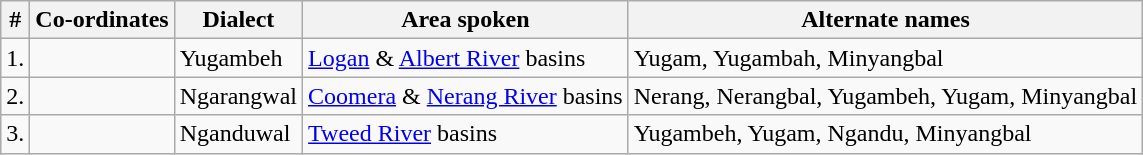<table class="wikitable">
<tr>
<th>#</th>
<th>Co-ordinates</th>
<th>Dialect</th>
<th>Area spoken</th>
<th>Alternate names</th>
</tr>
<tr>
<td>1.</td>
<td></td>
<td>Yugambeh</td>
<td><a href='#'>Logan</a> & <a href='#'>Albert River</a> basins</td>
<td>Yugam, Yugambah, Minyangbal</td>
</tr>
<tr>
<td>2.</td>
<td></td>
<td>Ngarangwal</td>
<td><a href='#'>Coomera</a> & <a href='#'>Nerang River</a> basins</td>
<td>Nerang, Nerangbal, Yugambeh, Yugam, Minyangbal</td>
</tr>
<tr>
<td>3.</td>
<td></td>
<td>Nganduwal</td>
<td><a href='#'>Tweed River</a> basins</td>
<td>Yugambeh, Yugam, Ngandu, Minyangbal</td>
</tr>
</table>
